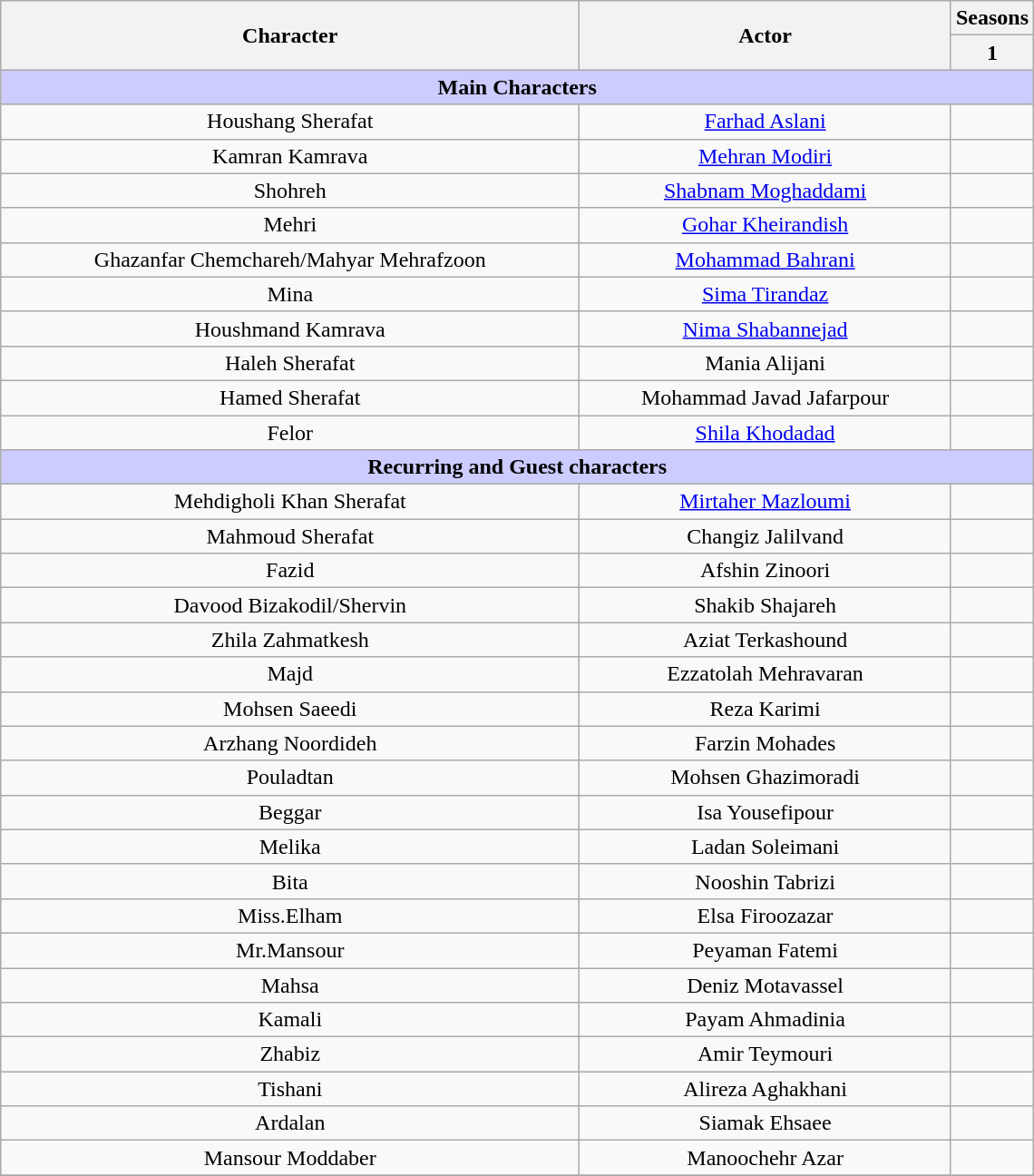<table class="wikitable sortable plainrowheaders" style="text-align:center;">
<tr>
<th rowspan="2" scope="col">Character</th>
<th rowspan="2" scope="col">Actor</th>
<th scope="col">Seasons</th>
</tr>
<tr>
<th scope="col" style="width:8%;">1</th>
</tr>
<tr>
<th colspan="3" style="background:#ccf;">Main Characters</th>
</tr>
<tr>
<td scope="row">Houshang Sherafat</td>
<td><a href='#'>Farhad Aslani</a></td>
<td></td>
</tr>
<tr>
<td scope="row">Kamran Kamrava</td>
<td><a href='#'>Mehran Modiri</a></td>
<td></td>
</tr>
<tr>
<td scope="row">Shohreh</td>
<td><a href='#'>Shabnam Moghaddami</a></td>
<td></td>
</tr>
<tr>
<td scope="row">Mehri</td>
<td><a href='#'>Gohar Kheirandish</a></td>
<td></td>
</tr>
<tr>
<td scope="row">Ghazanfar Chemchareh/Mahyar Mehrafzoon</td>
<td><a href='#'>Mohammad Bahrani</a></td>
<td></td>
</tr>
<tr>
<td scope="row">Mina</td>
<td><a href='#'>Sima Tirandaz</a></td>
<td></td>
</tr>
<tr>
<td scope="row">Houshmand Kamrava</td>
<td><a href='#'>Nima Shabannejad</a></td>
<td></td>
</tr>
<tr>
<td scope="row">Haleh Sherafat</td>
<td>Mania Alijani</td>
<td></td>
</tr>
<tr>
<td scope="row">Hamed Sherafat</td>
<td>Mohammad Javad Jafarpour</td>
<td></td>
</tr>
<tr>
<td scope="row">Felor</td>
<td><a href='#'>Shila Khodadad</a></td>
<td></td>
</tr>
<tr>
<th colspan="3" style="background:#ccf;">Recurring and Guest characters</th>
</tr>
<tr>
<td scope="row">Mehdigholi Khan Sherafat</td>
<td><a href='#'>Mirtaher Mazloumi</a></td>
<td></td>
</tr>
<tr>
<td scope="row">Mahmoud Sherafat</td>
<td>Changiz Jalilvand</td>
<td></td>
</tr>
<tr>
<td scope="row">Fazid</td>
<td>Afshin Zinoori</td>
<td></td>
</tr>
<tr>
<td scope="row">Davood Bizakodil/Shervin</td>
<td>Shakib Shajareh</td>
<td></td>
</tr>
<tr>
<td scope="row">Zhila Zahmatkesh</td>
<td>Aziat Terkashound</td>
<td></td>
</tr>
<tr>
<td scope="row">Majd</td>
<td>Ezzatolah Mehravaran</td>
<td></td>
</tr>
<tr>
<td scope="row">Mohsen Saeedi</td>
<td>Reza Karimi</td>
<td></td>
</tr>
<tr>
<td scope="row">Arzhang Noordideh</td>
<td>Farzin Mohades</td>
<td></td>
</tr>
<tr>
<td scope="row">Pouladtan</td>
<td>Mohsen Ghazimoradi</td>
<td></td>
</tr>
<tr>
<td scope="row">Beggar</td>
<td>Isa Yousefipour</td>
<td></td>
</tr>
<tr>
<td scope="row">Melika</td>
<td>Ladan Soleimani</td>
<td></td>
</tr>
<tr>
<td scope="row">Bita</td>
<td>Nooshin Tabrizi</td>
<td></td>
</tr>
<tr>
<td scope="row">Miss.Elham</td>
<td>Elsa Firoozazar</td>
<td></td>
</tr>
<tr>
<td scope="row">Mr.Mansour</td>
<td>Peyaman Fatemi</td>
<td></td>
</tr>
<tr>
<td scope="row">Mahsa</td>
<td>Deniz Motavassel</td>
<td></td>
</tr>
<tr>
<td scope="row">Kamali</td>
<td>Payam Ahmadinia</td>
<td></td>
</tr>
<tr>
<td scope="row">Zhabiz</td>
<td>Amir Teymouri</td>
<td></td>
</tr>
<tr>
<td scope="row">Tishani</td>
<td>Alireza Aghakhani</td>
<td></td>
</tr>
<tr>
<td scope="row">Ardalan</td>
<td>Siamak Ehsaee</td>
<td></td>
</tr>
<tr>
<td scope="row">Mansour Moddaber</td>
<td>Manoochehr Azar</td>
<td></td>
</tr>
<tr>
</tr>
</table>
